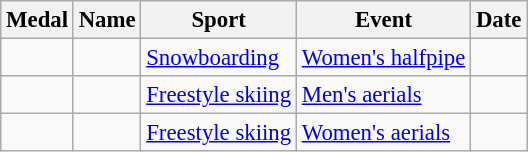<table class="wikitable sortable" style="font-size:95%;">
<tr>
<th>Medal</th>
<th>Name</th>
<th>Sport</th>
<th>Event</th>
<th>Date</th>
</tr>
<tr>
<td></td>
<td></td>
<td><a href='#'>Snowboarding</a></td>
<td><a href='#'>Women's halfpipe</a></td>
<td></td>
</tr>
<tr>
<td></td>
<td></td>
<td><a href='#'>Freestyle skiing</a></td>
<td><a href='#'>Men's aerials</a></td>
<td></td>
</tr>
<tr>
<td></td>
<td></td>
<td><a href='#'>Freestyle skiing</a></td>
<td><a href='#'>Women's aerials</a></td>
<td></td>
</tr>
</table>
